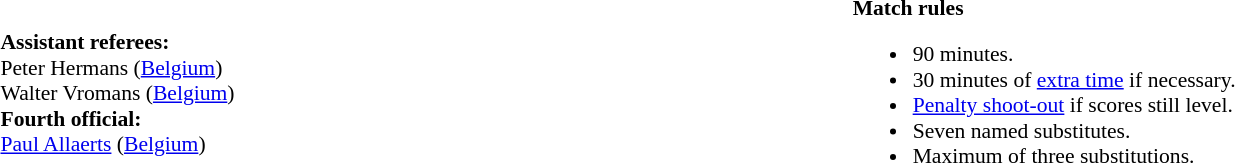<table width=100% style="font-size: 90%">
<tr>
<td><br><strong>Assistant referees:</strong>
<br>Peter Hermans (<a href='#'>Belgium</a>)
<br>Walter Vromans (<a href='#'>Belgium</a>)
<br><strong>Fourth official:</strong>
<br><a href='#'>Paul Allaerts</a> (<a href='#'>Belgium</a>)</td>
<td width=55% valign=top><br><strong>Match rules</strong><ul><li>90 minutes.</li><li>30 minutes of <a href='#'>extra time</a> if necessary.</li><li><a href='#'>Penalty shoot-out</a> if scores still level.</li><li>Seven named substitutes.</li><li>Maximum of three substitutions.</li></ul></td>
</tr>
</table>
